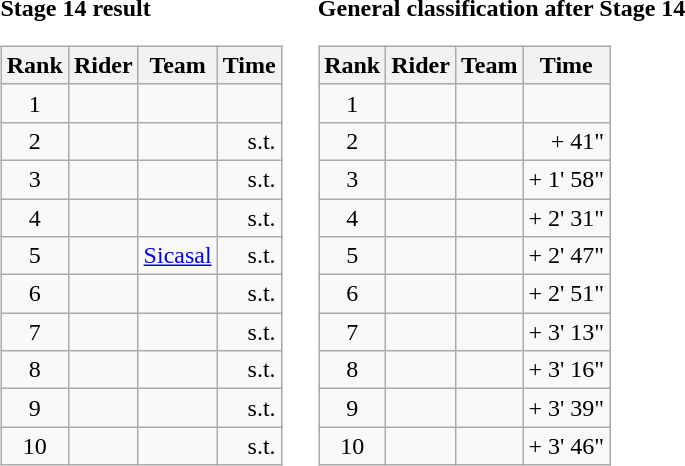<table>
<tr>
<td><strong>Stage 14 result</strong><br><table class="wikitable">
<tr>
<th scope="col">Rank</th>
<th scope="col">Rider</th>
<th scope="col">Team</th>
<th scope="col">Time</th>
</tr>
<tr>
<td style="text-align:center;">1</td>
<td></td>
<td></td>
<td style="text-align:right;"></td>
</tr>
<tr>
<td style="text-align:center;">2</td>
<td></td>
<td></td>
<td style="text-align:right;">s.t.</td>
</tr>
<tr>
<td style="text-align:center;">3</td>
<td></td>
<td></td>
<td style="text-align:right;">s.t.</td>
</tr>
<tr>
<td style="text-align:center;">4</td>
<td></td>
<td></td>
<td style="text-align:right;">s.t.</td>
</tr>
<tr>
<td style="text-align:center;">5</td>
<td></td>
<td><a href='#'>Sicasal</a></td>
<td style="text-align:right;">s.t.</td>
</tr>
<tr>
<td style="text-align:center;">6</td>
<td></td>
<td></td>
<td style="text-align:right;">s.t.</td>
</tr>
<tr>
<td style="text-align:center;">7</td>
<td></td>
<td></td>
<td style="text-align:right;">s.t.</td>
</tr>
<tr>
<td style="text-align:center;">8</td>
<td></td>
<td></td>
<td style="text-align:right;">s.t.</td>
</tr>
<tr>
<td style="text-align:center;">9</td>
<td></td>
<td></td>
<td style="text-align:right;">s.t.</td>
</tr>
<tr>
<td style="text-align:center;">10</td>
<td></td>
<td></td>
<td style="text-align:right;">s.t.</td>
</tr>
</table>
</td>
<td></td>
<td><strong>General classification after Stage 14</strong><br><table class="wikitable">
<tr>
<th scope="col">Rank</th>
<th scope="col">Rider</th>
<th scope="col">Team</th>
<th scope="col">Time</th>
</tr>
<tr>
<td style="text-align:center;">1</td>
<td></td>
<td></td>
<td style="text-align:right;"></td>
</tr>
<tr>
<td style="text-align:center;">2</td>
<td></td>
<td></td>
<td style="text-align:right;">+ 41"</td>
</tr>
<tr>
<td style="text-align:center;">3</td>
<td></td>
<td></td>
<td style="text-align:right;">+ 1' 58"</td>
</tr>
<tr>
<td style="text-align:center;">4</td>
<td></td>
<td></td>
<td style="text-align:right;">+ 2' 31"</td>
</tr>
<tr>
<td style="text-align:center;">5</td>
<td></td>
<td></td>
<td style="text-align:right;">+ 2' 47"</td>
</tr>
<tr>
<td style="text-align:center;">6</td>
<td></td>
<td></td>
<td style="text-align:right;">+ 2' 51"</td>
</tr>
<tr>
<td style="text-align:center;">7</td>
<td></td>
<td></td>
<td style="text-align:right;">+ 3' 13"</td>
</tr>
<tr>
<td style="text-align:center;">8</td>
<td></td>
<td></td>
<td style="text-align:right;">+ 3' 16"</td>
</tr>
<tr>
<td style="text-align:center;">9</td>
<td></td>
<td></td>
<td style="text-align:right;">+ 3' 39"</td>
</tr>
<tr>
<td style="text-align:center;">10</td>
<td></td>
<td></td>
<td style="text-align:right;">+ 3' 46"</td>
</tr>
</table>
</td>
</tr>
</table>
